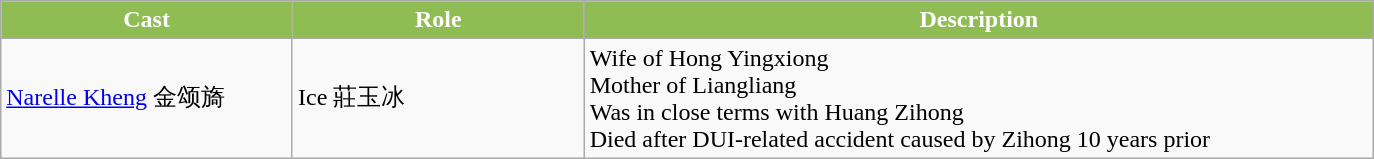<table class="wikitable">
<tr>
<th style="background:#8fbd54; color:white; width:17%">Cast</th>
<th style="background:#8fbd54; color:white; width:17%">Role</th>
<th style="background:#8fbd54; color:white; width:46%">Description</th>
</tr>
<tr>
<td><a href='#'>Narelle Kheng</a> 金颂旖</td>
<td>Ice 莊玉冰</td>
<td>Wife of Hong Yingxiong <br> Mother of Liangliang  <br> Was in close terms with Huang Zihong <br> Died after DUI-related accident caused by Zihong 10 years prior</td>
</tr>
</table>
